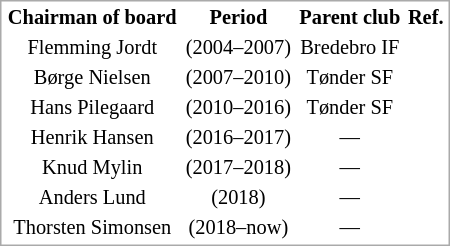<table style="float: right; clear: right; font-size: 85%; border: 1px solid #AAAAAA; margin: 0 0 0.5em 1em; text-align: center; width: 300px;">
<tr>
<th>Chairman of board</th>
<th>Period</th>
<th>Parent club</th>
<th>Ref.</th>
</tr>
<tr>
<td>Flemming Jordt</td>
<td>(2004–2007)</td>
<td>Bredebro IF</td>
<td></td>
</tr>
<tr>
<td>Børge Nielsen</td>
<td>(2007–2010)</td>
<td>Tønder SF</td>
<td></td>
</tr>
<tr>
<td>Hans Pilegaard</td>
<td>(2010–2016)</td>
<td>Tønder SF</td>
<td></td>
</tr>
<tr>
<td>Henrik Hansen</td>
<td>(2016–2017)</td>
<td>—</td>
<td></td>
</tr>
<tr>
<td>Knud Mylin</td>
<td>(2017–2018)</td>
<td>—</td>
<td></td>
</tr>
<tr>
<td>Anders Lund</td>
<td>(2018)</td>
<td>—</td>
<td></td>
</tr>
<tr>
<td>Thorsten Simonsen</td>
<td>(2018–now)</td>
<td>—</td>
<td></td>
</tr>
</table>
